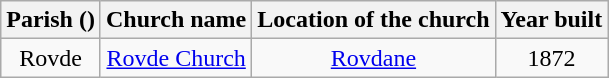<table class="wikitable" style="text-align:center">
<tr>
<th>Parish ()</th>
<th>Church name</th>
<th>Location of the church</th>
<th>Year built</th>
</tr>
<tr>
<td rowspan="1">Rovde</td>
<td><a href='#'>Rovde Church</a></td>
<td><a href='#'>Rovdane</a></td>
<td>1872</td>
</tr>
</table>
